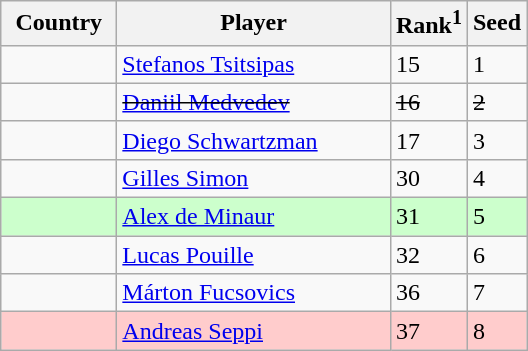<table class="sortable wikitable">
<tr>
<th width=70>Country</th>
<th width=175>Player</th>
<th>Rank<sup>1</sup></th>
<th>Seed</th>
</tr>
<tr>
<td></td>
<td><a href='#'>Stefanos Tsitsipas</a></td>
<td>15</td>
<td>1</td>
</tr>
<tr>
<td><s></s></td>
<td><s><a href='#'>Daniil Medvedev</a></s></td>
<td><s>16</s></td>
<td><s>2</s></td>
</tr>
<tr>
<td></td>
<td><a href='#'>Diego Schwartzman</a></td>
<td>17</td>
<td>3</td>
</tr>
<tr>
<td></td>
<td><a href='#'>Gilles Simon</a></td>
<td>30</td>
<td>4</td>
</tr>
<tr style="background:#cfc;">
<td></td>
<td><a href='#'>Alex de Minaur</a></td>
<td>31</td>
<td>5</td>
</tr>
<tr>
<td></td>
<td><a href='#'>Lucas Pouille</a></td>
<td>32</td>
<td>6</td>
</tr>
<tr>
<td></td>
<td><a href='#'>Márton Fucsovics</a></td>
<td>36</td>
<td>7</td>
</tr>
<tr style="background:#fcc;">
<td></td>
<td><a href='#'>Andreas Seppi</a></td>
<td>37</td>
<td>8</td>
</tr>
</table>
